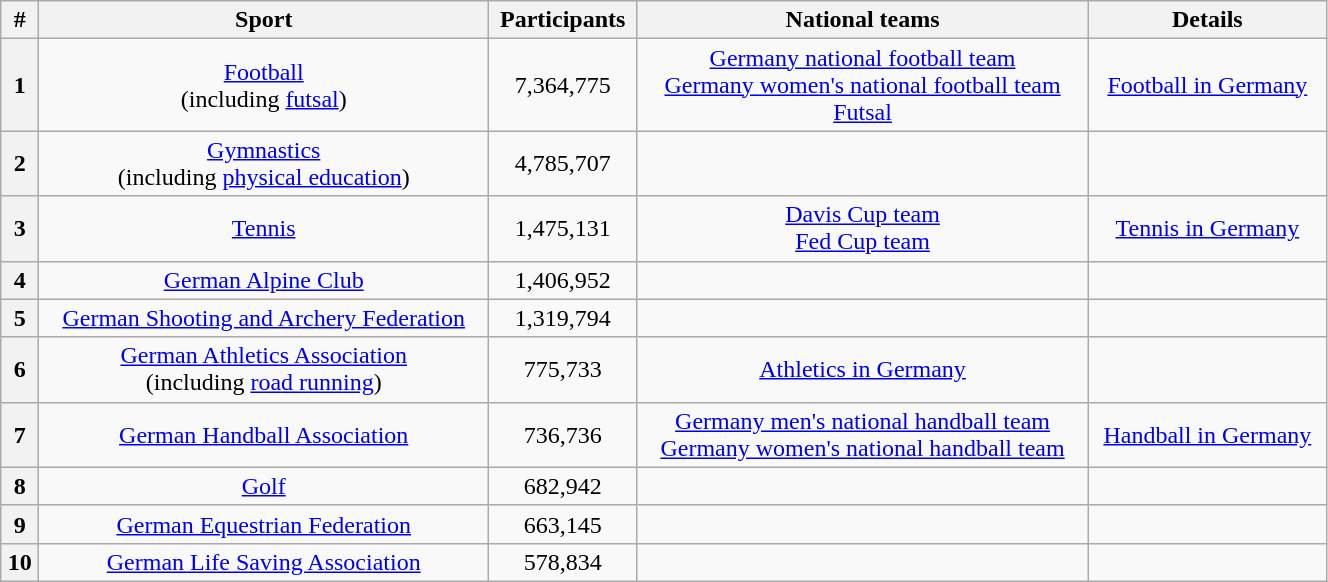<table class="wikitable" width=70% style="font-size:100%; text-align:center;">
<tr>
<th>#</th>
<th>Sport</th>
<th>Participants</th>
<th>National teams</th>
<th>Details</th>
</tr>
<tr>
<th>1</th>
<td><a href='#'>Football</a><br>(including <a href='#'>futsal</a>)</td>
<td>7,364,775</td>
<td><a href='#'>Germany national football team</a><br><a href='#'>Germany women's national football team</a><br><a href='#'>Futsal</a></td>
<td><a href='#'>Football in Germany</a></td>
</tr>
<tr>
<th>2</th>
<td><a href='#'>Gymnastics</a><br>(including <a href='#'>physical education</a>)</td>
<td>4,785,707</td>
<td></td>
<td></td>
</tr>
<tr>
<th>3</th>
<td><a href='#'>Tennis</a></td>
<td>1,475,131</td>
<td><a href='#'>Davis Cup team</a><br><a href='#'>Fed Cup team</a></td>
<td><a href='#'>Tennis in Germany</a></td>
</tr>
<tr>
<th>4</th>
<td><a href='#'>German Alpine Club</a></td>
<td>1,406,952</td>
<td></td>
<td></td>
</tr>
<tr>
<th>5</th>
<td><a href='#'>German Shooting and Archery Federation</a></td>
<td>1,319,794</td>
<td></td>
<td></td>
</tr>
<tr>
<th>6</th>
<td><a href='#'>German Athletics Association</a><br>(including <a href='#'>road running</a>)</td>
<td>775,733</td>
<td><a href='#'>Athletics in Germany</a></td>
</tr>
<tr>
<th>7</th>
<td><a href='#'>German Handball Association</a></td>
<td>736,736</td>
<td><a href='#'>Germany men's national handball team</a><br><a href='#'>Germany women's national handball team</a></td>
<td><a href='#'>Handball in Germany</a></td>
</tr>
<tr>
<th>8</th>
<td><a href='#'>Golf</a></td>
<td>682,942</td>
<td></td>
<td></td>
</tr>
<tr>
<th>9</th>
<td><a href='#'>German Equestrian Federation</a></td>
<td>663,145</td>
<td></td>
<td></td>
</tr>
<tr>
<th>10</th>
<td><a href='#'>German Life Saving Association</a></td>
<td>578,834</td>
<td></td>
<td></td>
</tr>
</table>
